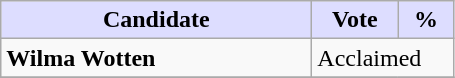<table class="wikitable">
<tr>
<th style="background:#ddf; width:200px;">Candidate</th>
<th style="background:#ddf; width:50px;">Vote</th>
<th style="background:#ddf; width:30px;">%</th>
</tr>
<tr>
<td><strong>Wilma Wotten</strong></td>
<td colspan="2">Acclaimed</td>
</tr>
<tr>
</tr>
</table>
